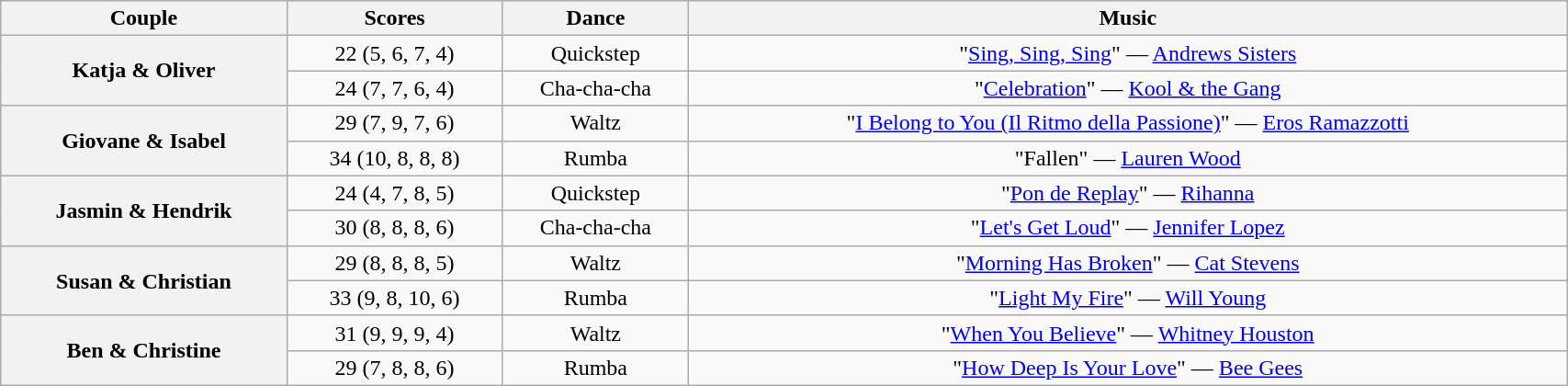<table class="wikitable sortable" style="text-align:center; width:90%">
<tr>
<th scope="col">Couple</th>
<th scope="col">Scores</th>
<th scope="col" class="unsortable">Dance</th>
<th scope="col" class="unsortable">Music</th>
</tr>
<tr>
<th scope="row" rowspan="2">Katja & Oliver</th>
<td>22 (5, 6, 7, 4)</td>
<td>Quickstep</td>
<td>"<a href='#'>Sing, Sing, Sing</a>" — <a href='#'>Andrews Sisters</a></td>
</tr>
<tr>
<td>24 (7, 7, 6, 4)</td>
<td>Cha-cha-cha</td>
<td>"<a href='#'>Celebration</a>" — <a href='#'>Kool & the Gang</a></td>
</tr>
<tr>
<th scope="row" rowspan="2">Giovane & Isabel</th>
<td>29 (7, 9, 7, 6)</td>
<td>Waltz</td>
<td>"<a href='#'>I Belong to You (Il Ritmo della Passione)</a>" — <a href='#'>Eros Ramazzotti</a></td>
</tr>
<tr>
<td>34 (10, 8, 8, 8)</td>
<td>Rumba</td>
<td>"Fallen" — <a href='#'>Lauren Wood</a></td>
</tr>
<tr>
<th scope="row" rowspan="2">Jasmin & Hendrik</th>
<td>24 (4, 7, 8, 5)</td>
<td>Quickstep</td>
<td>"<a href='#'>Pon de Replay</a>" — <a href='#'>Rihanna</a></td>
</tr>
<tr>
<td>30 (8, 8, 8, 6)</td>
<td>Cha-cha-cha</td>
<td>"<a href='#'>Let's Get Loud</a>" — <a href='#'>Jennifer Lopez</a></td>
</tr>
<tr>
<th scope="row" rowspan="2">Susan & Christian</th>
<td>29 (8, 8, 8, 5)</td>
<td>Waltz</td>
<td>"<a href='#'>Morning Has Broken</a>" — <a href='#'>Cat Stevens</a></td>
</tr>
<tr>
<td>33 (9, 8, 10, 6)</td>
<td>Rumba</td>
<td>"<a href='#'>Light My Fire</a>" — <a href='#'>Will Young</a></td>
</tr>
<tr>
<th scope="row" rowspan="2">Ben & Christine</th>
<td>31 (9, 9, 9, 4)</td>
<td>Waltz</td>
<td>"<a href='#'>When You Believe</a>" — <a href='#'>Whitney Houston</a></td>
</tr>
<tr>
<td>29 (7, 8, 8, 6)</td>
<td>Rumba</td>
<td>"<a href='#'>How Deep Is Your Love</a>" — <a href='#'>Bee Gees</a></td>
</tr>
</table>
